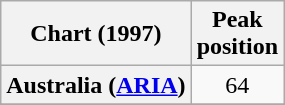<table class="wikitable sortable plainrowheaders" style="text-align:center">
<tr>
<th scope="col">Chart (1997)</th>
<th scope="col">Peak<br>position</th>
</tr>
<tr>
<th scope="row">Australia (<a href='#'>ARIA</a>)</th>
<td>64</td>
</tr>
<tr>
</tr>
<tr>
</tr>
<tr>
</tr>
</table>
